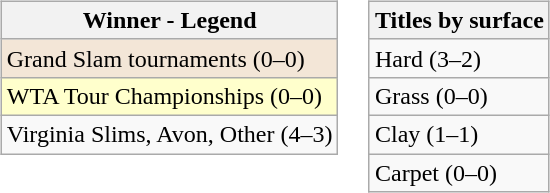<table>
<tr valign=top>
<td><br><table class="wikitable sortable mw-collapsible mw-collapsed">
<tr>
<th>Winner - Legend</th>
</tr>
<tr>
<td bgcolor=#F3E6D7>Grand Slam tournaments (0–0)</td>
</tr>
<tr>
<td bgcolor=#FFFFCC>WTA Tour Championships (0–0)</td>
</tr>
<tr>
<td>Virginia Slims, Avon, Other (4–3)</td>
</tr>
</table>
</td>
<td><br><table class="wikitable sortable mw-collapsible mw-collapsed">
<tr>
<th>Titles by surface</th>
</tr>
<tr>
<td>Hard (3–2)</td>
</tr>
<tr>
<td>Grass (0–0)</td>
</tr>
<tr>
<td>Clay (1–1)</td>
</tr>
<tr>
<td>Carpet (0–0)</td>
</tr>
</table>
</td>
</tr>
</table>
